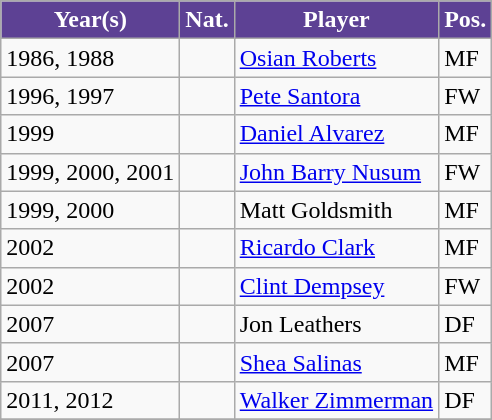<table class="wikitable" border="1">
<tr align="center">
<th style="background:#5d4194; color:White;">Year(s)</th>
<th style="background:#5d4194; color:White;">Nat.</th>
<th style="background:#5d4194; color:White;">Player</th>
<th style="background:#5d4194; color:White;">Pos.</th>
</tr>
<tr>
<td>1986, 1988</td>
<td></td>
<td><a href='#'>Osian Roberts</a></td>
<td>MF</td>
</tr>
<tr>
<td>1996, 1997</td>
<td></td>
<td><a href='#'>Pete Santora</a></td>
<td>FW</td>
</tr>
<tr>
<td>1999</td>
<td></td>
<td><a href='#'>Daniel Alvarez</a></td>
<td>MF</td>
</tr>
<tr>
<td>1999, 2000, 2001</td>
<td></td>
<td><a href='#'>John Barry Nusum</a></td>
<td>FW</td>
</tr>
<tr>
<td>1999, 2000</td>
<td></td>
<td>Matt Goldsmith</td>
<td>MF</td>
</tr>
<tr>
<td>2002</td>
<td></td>
<td><a href='#'>Ricardo Clark</a></td>
<td>MF</td>
</tr>
<tr>
<td>2002</td>
<td></td>
<td><a href='#'>Clint Dempsey</a></td>
<td>FW</td>
</tr>
<tr>
<td>2007</td>
<td></td>
<td>Jon Leathers</td>
<td>DF</td>
</tr>
<tr>
<td>2007</td>
<td></td>
<td><a href='#'>Shea Salinas</a></td>
<td>MF</td>
</tr>
<tr>
<td>2011, 2012</td>
<td></td>
<td><a href='#'>Walker Zimmerman</a></td>
<td>DF</td>
</tr>
<tr>
</tr>
</table>
